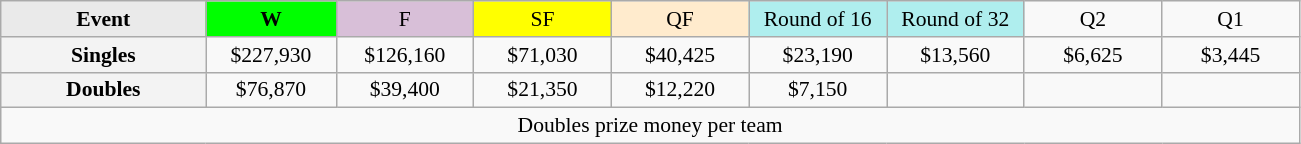<table class=wikitable style=font-size:90%;text-align:center>
<tr>
<td style="width:130px; background:#eaeaea;"><strong>Event</strong></td>
<td style="width:80px; background:lime;"><strong>W</strong></td>
<td style="width:85px; background:thistle;">F</td>
<td style="width:85px; background:#ff0;">SF</td>
<td style="width:85px; background:#ffebcd;">QF</td>
<td style="width:85px; background:#afeeee;">Round of 16</td>
<td style="width:85px; background:#afeeee;">Round of 32</td>
<td width=85>Q2</td>
<td width=85>Q1</td>
</tr>
<tr>
<td style="background:#f3f3f3;"><strong>Singles</strong></td>
<td>$227,930</td>
<td>$126,160</td>
<td>$71,030</td>
<td>$40,425</td>
<td>$23,190</td>
<td>$13,560</td>
<td>$6,625</td>
<td>$3,445</td>
</tr>
<tr>
<td style="background:#f3f3f3;"><strong>Doubles</strong></td>
<td>$76,870</td>
<td>$39,400</td>
<td>$21,350</td>
<td>$12,220</td>
<td>$7,150</td>
<td></td>
<td></td>
<td></td>
</tr>
<tr>
<td colspan=9>Doubles prize money per team</td>
</tr>
</table>
